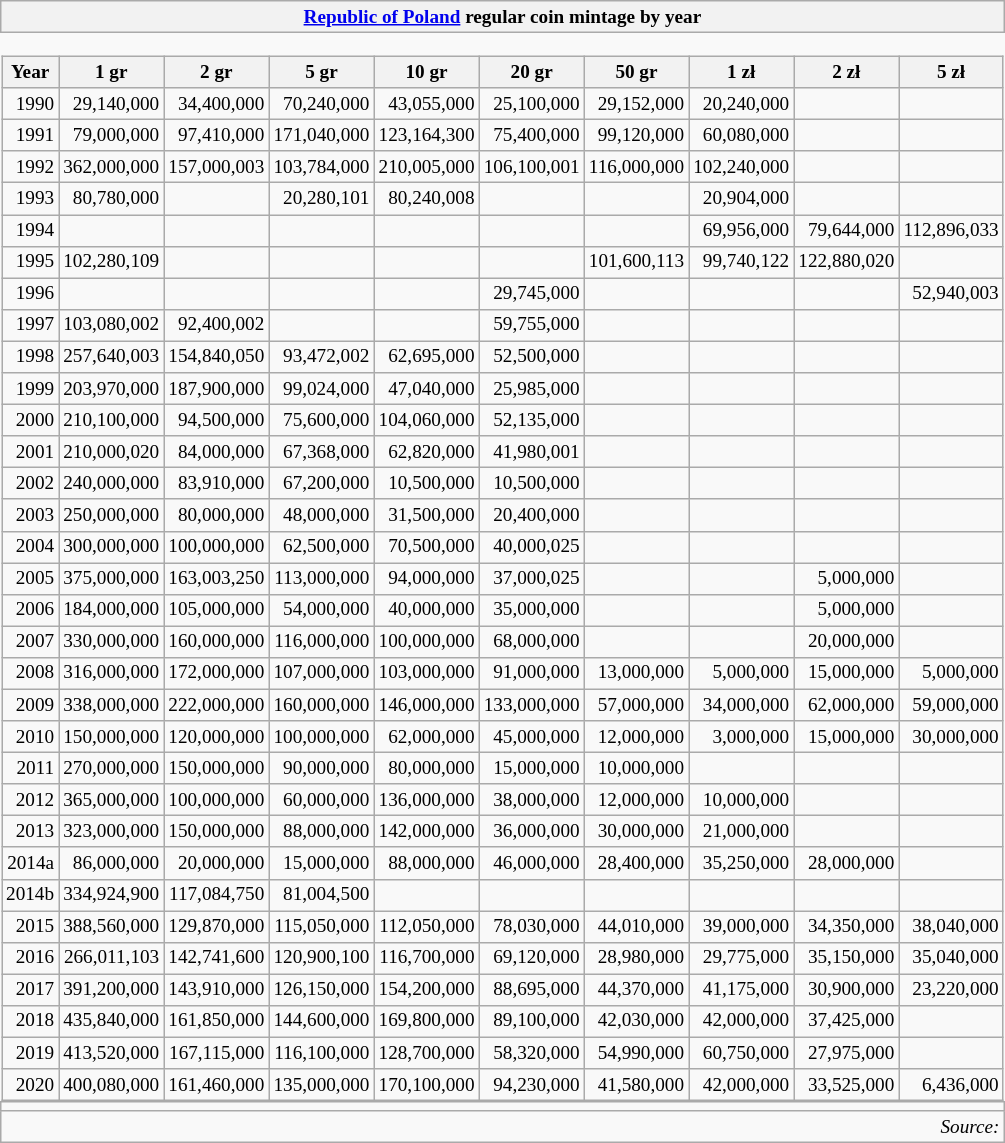<table class="wikitable collapsible uncollapsed" style="font-size:80%; border:none; text-align:right">
<tr>
<th><a href='#'>Republic of Poland</a> regular coin mintage by year</th>
</tr>
<tr>
<td style="padding:0;border:none"><br><table class="wikitable sortable" style="margin:0;width:100%">
<tr>
<th>Year</th>
<th>1 gr</th>
<th>2 gr</th>
<th>5 gr</th>
<th>10 gr</th>
<th>20 gr</th>
<th>50 gr</th>
<th>1 zł</th>
<th>2 zł</th>
<th>5 zł</th>
</tr>
<tr>
<td>1990</td>
<td>29,140,000</td>
<td>34,400,000</td>
<td>70,240,000</td>
<td>43,055,000</td>
<td>25,100,000</td>
<td>29,152,000</td>
<td>20,240,000</td>
<td></td>
<td></td>
</tr>
<tr>
<td>1991</td>
<td>79,000,000</td>
<td>97,410,000</td>
<td>171,040,000</td>
<td>123,164,300</td>
<td>75,400,000</td>
<td>99,120,000</td>
<td>60,080,000</td>
<td></td>
<td></td>
</tr>
<tr>
<td>1992</td>
<td>362,000,000</td>
<td>157,000,003</td>
<td>103,784,000</td>
<td>210,005,000</td>
<td>106,100,001</td>
<td>116,000,000</td>
<td>102,240,000</td>
<td></td>
<td></td>
</tr>
<tr>
<td>1993</td>
<td>80,780,000</td>
<td></td>
<td>20,280,101</td>
<td>80,240,008</td>
<td></td>
<td></td>
<td>20,904,000</td>
<td></td>
<td></td>
</tr>
<tr>
<td>1994</td>
<td></td>
<td></td>
<td></td>
<td></td>
<td></td>
<td></td>
<td>69,956,000</td>
<td>79,644,000</td>
<td>112,896,033</td>
</tr>
<tr>
<td>1995</td>
<td>102,280,109</td>
<td></td>
<td></td>
<td></td>
<td></td>
<td>101,600,113</td>
<td>99,740,122</td>
<td>122,880,020</td>
<td></td>
</tr>
<tr>
<td>1996</td>
<td></td>
<td></td>
<td></td>
<td></td>
<td>29,745,000</td>
<td></td>
<td></td>
<td></td>
<td>52,940,003</td>
</tr>
<tr>
<td>1997</td>
<td>103,080,002</td>
<td>92,400,002</td>
<td></td>
<td></td>
<td>59,755,000</td>
<td></td>
<td></td>
<td></td>
<td></td>
</tr>
<tr>
<td>1998</td>
<td>257,640,003</td>
<td>154,840,050</td>
<td>93,472,002</td>
<td>62,695,000</td>
<td>52,500,000</td>
<td></td>
<td></td>
<td></td>
<td></td>
</tr>
<tr>
<td>1999</td>
<td>203,970,000</td>
<td>187,900,000</td>
<td>99,024,000</td>
<td>47,040,000</td>
<td>25,985,000</td>
<td></td>
<td></td>
<td></td>
<td></td>
</tr>
<tr>
<td>2000</td>
<td>210,100,000</td>
<td>94,500,000</td>
<td>75,600,000</td>
<td>104,060,000</td>
<td>52,135,000</td>
<td></td>
<td></td>
<td></td>
<td></td>
</tr>
<tr>
<td>2001</td>
<td>210,000,020</td>
<td>84,000,000</td>
<td>67,368,000</td>
<td>62,820,000</td>
<td>41,980,001</td>
<td></td>
<td></td>
<td></td>
<td></td>
</tr>
<tr>
<td>2002</td>
<td>240,000,000</td>
<td>83,910,000</td>
<td>67,200,000</td>
<td>10,500,000</td>
<td>10,500,000</td>
<td></td>
<td></td>
<td></td>
<td></td>
</tr>
<tr>
<td>2003</td>
<td>250,000,000</td>
<td>80,000,000</td>
<td>48,000,000</td>
<td>31,500,000</td>
<td>20,400,000</td>
<td></td>
<td></td>
<td></td>
<td></td>
</tr>
<tr>
<td>2004</td>
<td>300,000,000</td>
<td>100,000,000</td>
<td>62,500,000</td>
<td>70,500,000</td>
<td>40,000,025</td>
<td></td>
<td></td>
<td></td>
<td></td>
</tr>
<tr>
<td>2005</td>
<td>375,000,000</td>
<td>163,003,250</td>
<td>113,000,000</td>
<td>94,000,000</td>
<td>37,000,025</td>
<td></td>
<td></td>
<td>5,000,000</td>
<td></td>
</tr>
<tr>
<td>2006</td>
<td>184,000,000</td>
<td>105,000,000</td>
<td>54,000,000</td>
<td>40,000,000</td>
<td>35,000,000</td>
<td></td>
<td></td>
<td>5,000,000</td>
<td></td>
</tr>
<tr>
<td>2007</td>
<td>330,000,000</td>
<td>160,000,000</td>
<td>116,000,000</td>
<td>100,000,000</td>
<td>68,000,000</td>
<td></td>
<td></td>
<td>20,000,000</td>
<td></td>
</tr>
<tr>
<td>2008</td>
<td>316,000,000</td>
<td>172,000,000</td>
<td>107,000,000</td>
<td>103,000,000</td>
<td>91,000,000</td>
<td>13,000,000</td>
<td>5,000,000</td>
<td>15,000,000</td>
<td>5,000,000</td>
</tr>
<tr>
<td>2009</td>
<td>338,000,000</td>
<td>222,000,000</td>
<td>160,000,000</td>
<td>146,000,000</td>
<td>133,000,000</td>
<td>57,000,000</td>
<td>34,000,000</td>
<td>62,000,000</td>
<td>59,000,000</td>
</tr>
<tr>
<td>2010</td>
<td>150,000,000</td>
<td>120,000,000</td>
<td>100,000,000</td>
<td>62,000,000</td>
<td>45,000,000</td>
<td>12,000,000</td>
<td>3,000,000</td>
<td>15,000,000</td>
<td>30,000,000</td>
</tr>
<tr>
<td>2011</td>
<td>270,000,000</td>
<td>150,000,000</td>
<td>90,000,000</td>
<td>80,000,000</td>
<td>15,000,000</td>
<td>10,000,000</td>
<td></td>
<td></td>
<td></td>
</tr>
<tr>
<td>2012</td>
<td>365,000,000</td>
<td>100,000,000</td>
<td>60,000,000</td>
<td>136,000,000</td>
<td>38,000,000</td>
<td>12,000,000</td>
<td>10,000,000</td>
<td></td>
<td></td>
</tr>
<tr>
<td>2013</td>
<td>323,000,000</td>
<td>150,000,000</td>
<td>88,000,000</td>
<td>142,000,000</td>
<td>36,000,000</td>
<td>30,000,000</td>
<td>21,000,000</td>
<td></td>
<td></td>
</tr>
<tr>
<td>2014a</td>
<td>86,000,000</td>
<td>20,000,000</td>
<td>15,000,000</td>
<td>88,000,000</td>
<td>46,000,000</td>
<td>28,400,000</td>
<td>35,250,000</td>
<td>28,000,000</td>
<td></td>
</tr>
<tr>
<td>2014b</td>
<td>334,924,900</td>
<td>117,084,750</td>
<td>81,004,500</td>
<td></td>
<td></td>
<td></td>
<td></td>
<td></td>
<td></td>
</tr>
<tr>
<td>2015</td>
<td>388,560,000</td>
<td>129,870,000</td>
<td>115,050,000</td>
<td>112,050,000</td>
<td>78,030,000</td>
<td>44,010,000</td>
<td>39,000,000</td>
<td>34,350,000</td>
<td>38,040,000</td>
</tr>
<tr>
<td>2016</td>
<td>266,011,103</td>
<td>142,741,600</td>
<td>120,900,100</td>
<td>116,700,000</td>
<td>69,120,000</td>
<td>28,980,000</td>
<td>29,775,000</td>
<td>35,150,000</td>
<td>35,040,000</td>
</tr>
<tr>
<td>2017</td>
<td>391,200,000</td>
<td>143,910,000</td>
<td>126,150,000</td>
<td>154,200,000</td>
<td>88,695,000</td>
<td>44,370,000</td>
<td>41,175,000</td>
<td>30,900,000</td>
<td>23,220,000</td>
</tr>
<tr>
<td>2018</td>
<td>435,840,000</td>
<td>161,850,000</td>
<td>144,600,000</td>
<td>169,800,000</td>
<td>89,100,000</td>
<td>42,030,000</td>
<td>42,000,000</td>
<td>37,425,000</td>
<td></td>
</tr>
<tr>
<td>2019</td>
<td>413,520,000</td>
<td>167,115,000</td>
<td>116,100,000</td>
<td>128,700,000</td>
<td>58,320,000</td>
<td>54,990,000</td>
<td>60,750,000</td>
<td>27,975,000</td>
<td></td>
</tr>
<tr>
<td>2020</td>
<td>400,080,000</td>
<td>161,460,000</td>
<td>135,000,000</td>
<td>170,100,000</td>
<td>94,230,000</td>
<td>41,580,000</td>
<td>42,000,000</td>
<td>33,525,000</td>
<td>6,436,000</td>
</tr>
</table>
</td>
</tr>
<tr>
<td colspan="10"></td>
</tr>
<tr>
<td colspan="10"><em>Source: </em></td>
</tr>
</table>
